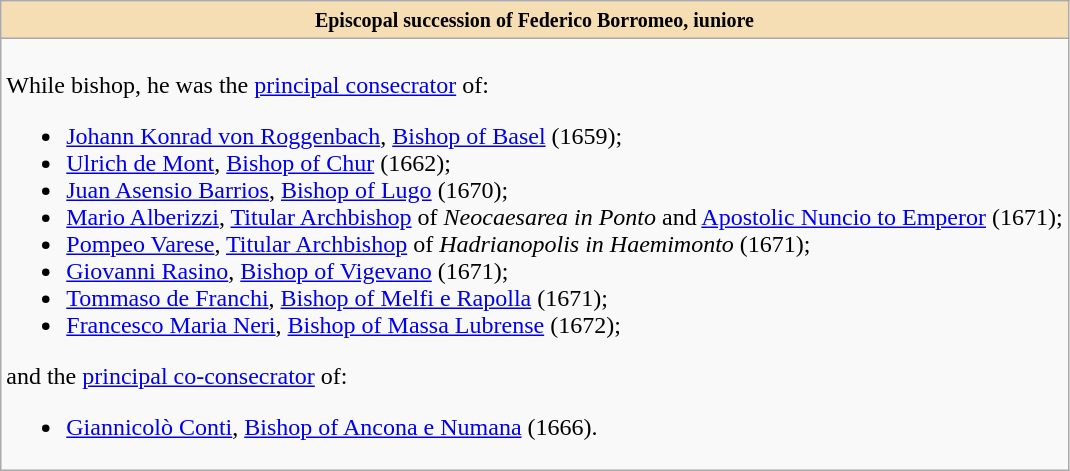<table role="presentation" class="wikitable mw-collapsible mw-collapsed"|>
<tr>
<th style="background:#F5DEB3"><small>Episcopal succession of Federico Borromeo, iuniore</small></th>
</tr>
<tr>
<td><br>While bishop, he was the <a href='#'>principal consecrator</a> of:<ul><li><a href='#'>Johann Konrad von Roggenbach</a>, <a href='#'>Bishop of Basel</a> (1659);</li><li><a href='#'>Ulrich de Mont</a>, <a href='#'>Bishop of Chur</a> (1662);</li><li><a href='#'>Juan Asensio Barrios</a>, <a href='#'>Bishop of Lugo</a> (1670);</li><li><a href='#'>Mario Alberizzi</a>, <a href='#'>Titular Archbishop</a> of <em>Neocaesarea in Ponto</em> and <a href='#'>Apostolic Nuncio to Emperor</a> (1671);</li><li><a href='#'>Pompeo Varese</a>, <a href='#'>Titular Archbishop</a> of <em>Hadrianopolis in Haemimonto</em> (1671);</li><li><a href='#'>Giovanni Rasino</a>, <a href='#'>Bishop of Vigevano</a> (1671);</li><li><a href='#'>Tommaso de Franchi</a>, <a href='#'>Bishop of Melfi e Rapolla</a> (1671);</li><li><a href='#'>Francesco Maria Neri</a>, <a href='#'>Bishop of Massa Lubrense</a> (1672);</li></ul>and the <a href='#'>principal co-consecrator</a> of:<ul><li><a href='#'>Giannicolò Conti</a>, <a href='#'>Bishop of Ancona e Numana</a> (1666).</li></ul></td>
</tr>
</table>
